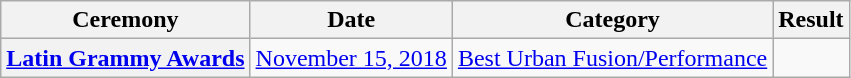<table class="wikitable plainrowheaders">
<tr>
<th>Ceremony</th>
<th>Date</th>
<th>Category</th>
<th>Result</th>
</tr>
<tr>
<th scope="row"><a href='#'>Latin Grammy Awards</a></th>
<td><a href='#'>November 15, 2018</a></td>
<td><a href='#'>Best Urban Fusion/Performance</a></td>
<td></td>
</tr>
</table>
